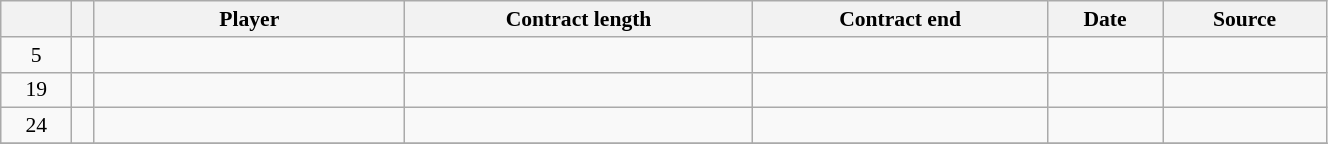<table class="wikitable sortable" style="width:70%; text-align:center; font-size:90%; text-align:centre;">
<tr>
<th></th>
<th></th>
<th scope="col" style="width:200px;">Player</th>
<th>Contract length</th>
<th>Contract end</th>
<th scope="col" style="width:70px;">Date</th>
<th>Source</th>
</tr>
<tr>
<td align=center>5</td>
<td align=center></td>
<td></td>
<td align=center></td>
<td align=center></td>
<td align=center></td>
<td align=center></td>
</tr>
<tr>
<td align=center>19</td>
<td align=center></td>
<td></td>
<td align=center></td>
<td align=center></td>
<td align=center></td>
<td align=center></td>
</tr>
<tr>
<td align=center>24</td>
<td align=center></td>
<td></td>
<td align=center></td>
<td align=center></td>
<td align=center></td>
<td align=center></td>
</tr>
<tr>
</tr>
</table>
